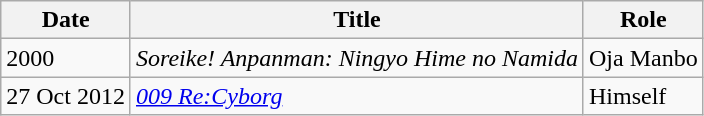<table class="wikitable">
<tr>
<th>Date</th>
<th>Title</th>
<th>Role</th>
</tr>
<tr>
<td>2000</td>
<td><em>Soreike! Anpanman: Ningyo Hime no Namida</em></td>
<td>Oja Manbo</td>
</tr>
<tr>
<td>27 Oct 2012</td>
<td><em><a href='#'>009 Re:Cyborg</a></em></td>
<td>Himself</td>
</tr>
</table>
